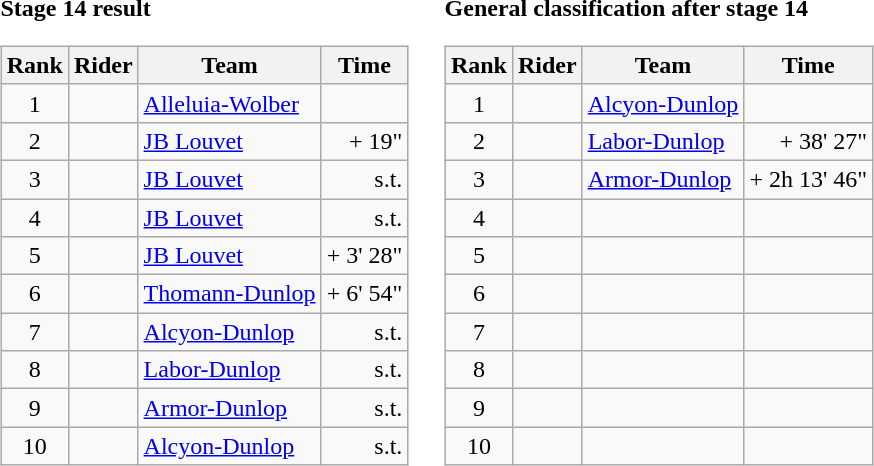<table>
<tr>
<td><strong>Stage 14 result</strong><br><table class="wikitable">
<tr>
<th scope="col">Rank</th>
<th scope="col">Rider</th>
<th scope="col">Team</th>
<th scope="col">Time</th>
</tr>
<tr>
<td style="text-align:center;">1</td>
<td></td>
<td><a href='#'>Alleluia-Wolber</a></td>
<td style="text-align:right;"></td>
</tr>
<tr>
<td style="text-align:center;">2</td>
<td></td>
<td><a href='#'>JB Louvet</a></td>
<td style="text-align:right;">+ 19"</td>
</tr>
<tr>
<td style="text-align:center;">3</td>
<td></td>
<td><a href='#'>JB Louvet</a></td>
<td style="text-align:right;">s.t.</td>
</tr>
<tr>
<td style="text-align:center;">4</td>
<td></td>
<td><a href='#'>JB Louvet</a></td>
<td style="text-align:right;">s.t.</td>
</tr>
<tr>
<td style="text-align:center;">5</td>
<td></td>
<td><a href='#'>JB Louvet</a></td>
<td style="text-align:right;">+ 3' 28"</td>
</tr>
<tr>
<td style="text-align:center;">6</td>
<td></td>
<td><a href='#'>Thomann-Dunlop</a></td>
<td style="text-align:right;">+ 6' 54"</td>
</tr>
<tr>
<td style="text-align:center;">7</td>
<td></td>
<td><a href='#'>Alcyon-Dunlop</a></td>
<td style="text-align:right;">s.t.</td>
</tr>
<tr>
<td style="text-align:center;">8</td>
<td></td>
<td><a href='#'>Labor-Dunlop</a></td>
<td style="text-align:right;">s.t.</td>
</tr>
<tr>
<td style="text-align:center;">9</td>
<td></td>
<td><a href='#'>Armor-Dunlop</a></td>
<td style="text-align:right;">s.t.</td>
</tr>
<tr>
<td style="text-align:center;">10</td>
<td></td>
<td><a href='#'>Alcyon-Dunlop</a></td>
<td style="text-align:right;">s.t.</td>
</tr>
</table>
</td>
<td></td>
<td><strong>General classification after stage 14</strong><br><table class="wikitable">
<tr>
<th scope="col">Rank</th>
<th scope="col">Rider</th>
<th scope="col">Team</th>
<th scope="col">Time</th>
</tr>
<tr>
<td style="text-align:center;">1</td>
<td></td>
<td><a href='#'>Alcyon-Dunlop</a></td>
<td style="text-align:right;"></td>
</tr>
<tr>
<td style="text-align:center;">2</td>
<td></td>
<td><a href='#'>Labor-Dunlop</a></td>
<td style="text-align:right;">+ 38' 27"</td>
</tr>
<tr>
<td style="text-align:center;">3</td>
<td></td>
<td><a href='#'>Armor-Dunlop</a></td>
<td style="text-align:right;">+ 2h 13' 46"</td>
</tr>
<tr>
<td style="text-align:center;">4</td>
<td></td>
<td></td>
<td></td>
</tr>
<tr>
<td style="text-align:center;">5</td>
<td></td>
<td></td>
<td></td>
</tr>
<tr>
<td style="text-align:center;">6</td>
<td></td>
<td></td>
<td></td>
</tr>
<tr>
<td style="text-align:center;">7</td>
<td></td>
<td></td>
<td></td>
</tr>
<tr>
<td style="text-align:center;">8</td>
<td></td>
<td></td>
<td></td>
</tr>
<tr>
<td style="text-align:center;">9</td>
<td></td>
<td></td>
<td></td>
</tr>
<tr>
<td style="text-align:center;">10</td>
<td></td>
<td></td>
<td></td>
</tr>
</table>
</td>
</tr>
</table>
